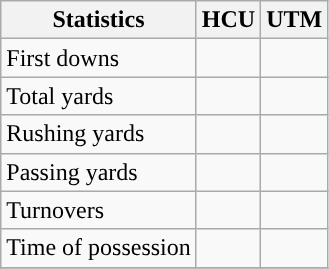<table class="wikitable" style="float: left;">
<tr>
<th>Statistics</th>
<th>HCU</th>
<th>UTM</th>
</tr>
<tr>
<td>First downs</td>
<td></td>
<td></td>
</tr>
<tr>
<td>Total yards</td>
<td></td>
<td></td>
</tr>
<tr>
<td>Rushing yards</td>
<td></td>
<td></td>
</tr>
<tr>
<td>Passing yards</td>
<td></td>
<td></td>
</tr>
<tr>
<td>Turnovers</td>
<td></td>
<td></td>
</tr>
<tr>
<td>Time of possession</td>
<td></td>
<td></td>
</tr>
<tr>
</tr>
</table>
